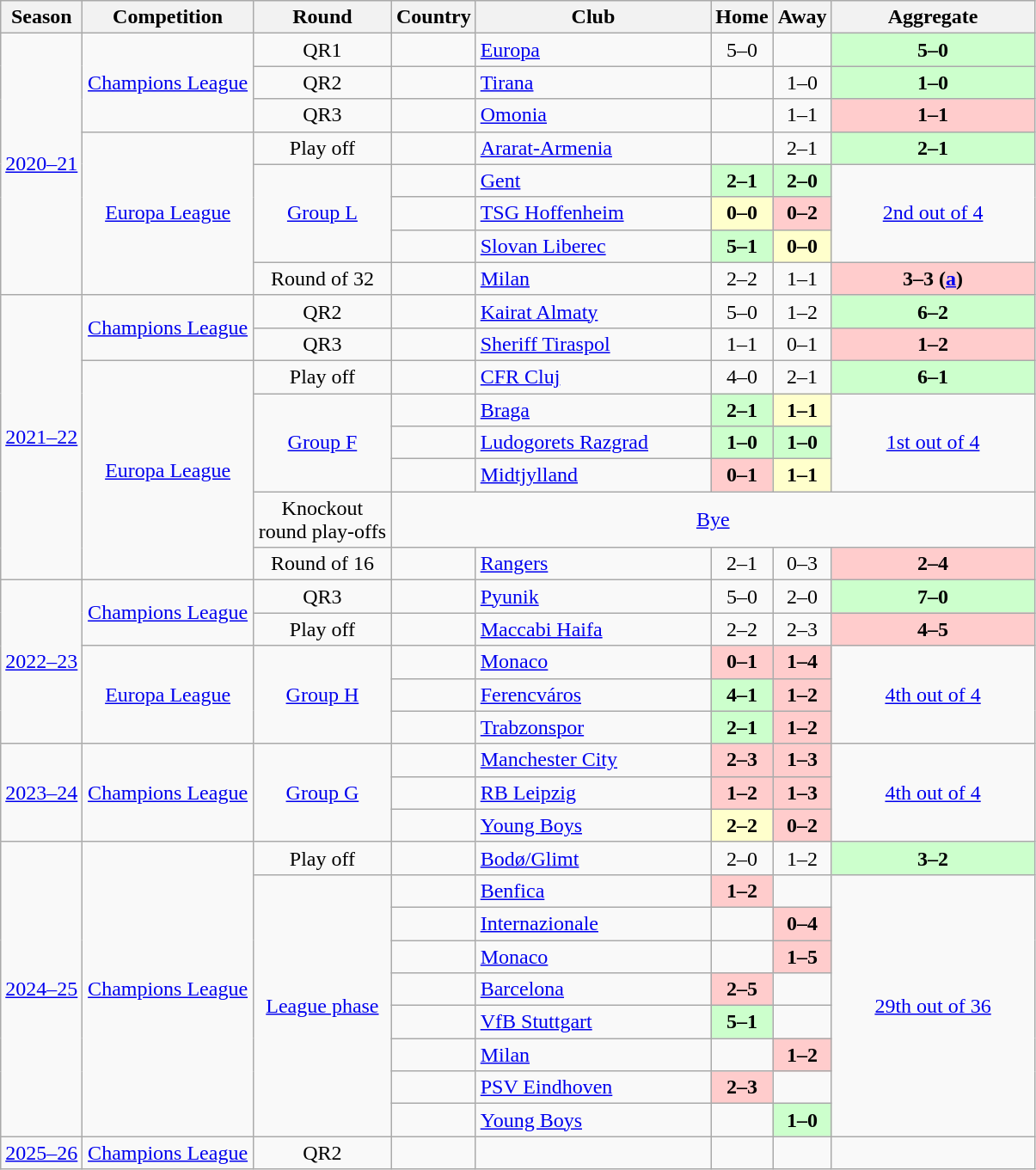<table class="wikitable" style="text-align:center">
<tr>
<th>Season</th>
<th width=125>Competition</th>
<th width=100>Round</th>
<th>Country</th>
<th width=175>Club</th>
<th>Home</th>
<th>Away</th>
<th width=150>Aggregate</th>
</tr>
<tr>
<td rowspan=8><a href='#'>2020–21</a></td>
<td rowspan=3><a href='#'>Champions League</a></td>
<td>QR1</td>
<td></td>
<td align=left><a href='#'>Europa</a></td>
<td>5–0</td>
<td></td>
<td bgcolor=ccffcc><strong>5–0</strong></td>
</tr>
<tr>
<td>QR2</td>
<td></td>
<td align=left><a href='#'>Tirana</a></td>
<td></td>
<td>1–0</td>
<td bgcolor=ccffcc><strong>1–0</strong></td>
</tr>
<tr>
<td>QR3</td>
<td></td>
<td align=left><a href='#'>Omonia</a></td>
<td></td>
<td>1–1</td>
<td bgcolor=ffcccc><strong>1–1 </strong></td>
</tr>
<tr>
<td rowspan=5><a href='#'>Europa League</a></td>
<td>Play off</td>
<td></td>
<td align=left><a href='#'>Ararat-Armenia</a></td>
<td></td>
<td>2–1</td>
<td bgcolor=ccffcc><strong>2–1</strong></td>
</tr>
<tr>
<td rowspan=3><a href='#'>Group L</a></td>
<td></td>
<td align=left><a href='#'>Gent</a></td>
<td bgcolor=ccffcc><strong>2–1</strong></td>
<td bgcolor=ccffcc><strong>2–0</strong></td>
<td rowspan=3><a href='#'>2nd out of 4</a></td>
</tr>
<tr>
<td></td>
<td align=left><a href='#'>TSG Hoffenheim</a></td>
<td bgcolor=ffffcc><strong>0–0</strong></td>
<td bgcolor=ffcccc><strong>0–2</strong></td>
</tr>
<tr>
<td></td>
<td align=left><a href='#'>Slovan Liberec</a></td>
<td bgcolor=ccffcc><strong>5–1</strong></td>
<td bgcolor=ffffcc><strong>0–0</strong></td>
</tr>
<tr>
<td>Round of 32</td>
<td></td>
<td align=left><a href='#'>Milan</a></td>
<td>2–2</td>
<td>1–1</td>
<td bgcolor=ffcccc><strong>3–3 (<a href='#'>a</a>)</strong></td>
</tr>
<tr>
<td rowspan=8><a href='#'>2021–22</a></td>
<td rowspan=2><a href='#'>Champions League</a></td>
<td>QR2</td>
<td></td>
<td align=left><a href='#'>Kairat Almaty</a></td>
<td>5–0</td>
<td>1–2</td>
<td bgcolor=ccffcc><strong>6–2</strong></td>
</tr>
<tr>
<td>QR3</td>
<td></td>
<td align=left><a href='#'>Sheriff Tiraspol</a></td>
<td>1–1</td>
<td>0–1</td>
<td bgcolor=ffcccc><strong>1–2</strong></td>
</tr>
<tr>
<td rowspan=6><a href='#'>Europa League</a></td>
<td>Play off</td>
<td></td>
<td align=left><a href='#'>CFR Cluj</a></td>
<td>4–0</td>
<td>2–1</td>
<td bgcolor=ccffcc><strong>6–1</strong></td>
</tr>
<tr>
<td rowspan=3><a href='#'>Group F</a></td>
<td></td>
<td align=left><a href='#'>Braga</a></td>
<td bgcolor=ccffcc><strong>2–1</strong></td>
<td bgcolor=ffffcc><strong>1–1</strong></td>
<td rowspan=3><a href='#'>1st out of 4</a></td>
</tr>
<tr>
<td></td>
<td align=left><a href='#'>Ludogorets Razgrad</a></td>
<td bgcolor=ccffcc><strong>1–0</strong></td>
<td bgcolor=ccffcc><strong>1–0</strong></td>
</tr>
<tr>
<td></td>
<td align=left><a href='#'>Midtjylland</a></td>
<td bgcolor=ffcccc><strong>0–1</strong></td>
<td bgcolor=ffffcc><strong>1–1</strong></td>
</tr>
<tr>
<td>Knockout round play-offs</td>
<td colspan="5"><a href='#'>Bye</a></td>
</tr>
<tr>
<td>Round of 16</td>
<td></td>
<td align=left><a href='#'>Rangers</a></td>
<td bgcolor=>2–1</td>
<td bgcolor=>0–3</td>
<td bgcolor=ffcccc><strong>2–4</strong></td>
</tr>
<tr>
<td rowspan=5><a href='#'>2022–23</a></td>
<td rowspan=2><a href='#'>Champions League</a></td>
<td>QR3</td>
<td></td>
<td align=left><a href='#'>Pyunik</a></td>
<td>5–0</td>
<td>2–0</td>
<td bgcolor=ccffcc><strong>7–0</strong></td>
</tr>
<tr>
<td>Play off</td>
<td></td>
<td align=left><a href='#'>Maccabi Haifa</a></td>
<td>2–2</td>
<td>2–3</td>
<td bgcolor=ffcccc><strong>4–5</strong></td>
</tr>
<tr>
<td rowspan=3><a href='#'>Europa League</a></td>
<td rowspan=3><a href='#'>Group H</a></td>
<td></td>
<td align=left><a href='#'>Monaco</a></td>
<td bgcolor=ffcccc><strong>0–1</strong></td>
<td bgcolor=ffcccc><strong>1–4</strong></td>
<td rowspan=3><a href='#'>4th out of 4</a></td>
</tr>
<tr>
<td></td>
<td align=left><a href='#'>Ferencváros</a></td>
<td bgcolor=ccffcc><strong>4–1</strong></td>
<td bgcolor=ffcccc><strong>1–2</strong></td>
</tr>
<tr>
<td></td>
<td align=left><a href='#'>Trabzonspor</a></td>
<td bgcolor=ccffcc><strong>2–1</strong></td>
<td bgcolor=ffcccc><strong>1–2</strong></td>
</tr>
<tr>
<td rowspan=3><a href='#'>2023–24</a></td>
<td rowspan=3><a href='#'>Champions League</a></td>
<td rowspan=3><a href='#'>Group G</a></td>
<td></td>
<td align=left><a href='#'>Manchester City</a></td>
<td bgcolor=ffcccc><strong>2–3</strong></td>
<td bgcolor=ffcccc><strong>1–3</strong></td>
<td rowspan=3><a href='#'>4th out of 4</a></td>
</tr>
<tr>
<td></td>
<td align=left><a href='#'>RB Leipzig</a></td>
<td bgcolor=ffcccc><strong>1–2</strong></td>
<td bgcolor=ffcccc><strong>1–3</strong></td>
</tr>
<tr>
<td></td>
<td align=left><a href='#'>Young Boys</a></td>
<td bgcolor=ffffcc><strong>2–2</strong></td>
<td bgcolor=ffcccc><strong>0–2</strong></td>
</tr>
<tr>
<td rowspan=9><a href='#'>2024–25</a></td>
<td rowspan=9><a href='#'>Champions League</a></td>
<td>Play off</td>
<td></td>
<td align=left><a href='#'>Bodø/Glimt</a></td>
<td>2–0</td>
<td>1–2</td>
<td bgcolor=ccffcc><strong>3–2</strong></td>
</tr>
<tr>
<td rowspan=8><a href='#'>League phase</a></td>
<td></td>
<td align=left><a href='#'>Benfica</a></td>
<td bgcolor=ffcccc><strong>1–2</strong></td>
<td></td>
<td rowspan=8><a href='#'>29th out of 36</a></td>
</tr>
<tr>
<td></td>
<td align=left><a href='#'>Internazionale</a></td>
<td></td>
<td bgcolor=ffcccc><strong>0–4</strong></td>
</tr>
<tr>
<td></td>
<td align=left><a href='#'>Monaco</a></td>
<td></td>
<td bgcolor=ffcccc><strong>1–5</strong></td>
</tr>
<tr>
<td></td>
<td align=left><a href='#'>Barcelona</a></td>
<td bgcolor=ffcccc><strong>2–5</strong></td>
<td></td>
</tr>
<tr>
<td></td>
<td align=left><a href='#'>VfB Stuttgart</a></td>
<td bgcolor=ccffcc><strong>5–1</strong></td>
<td></td>
</tr>
<tr>
<td></td>
<td align=left><a href='#'>Milan</a></td>
<td></td>
<td bgcolor=ffcccc><strong>1–2</strong></td>
</tr>
<tr>
<td></td>
<td align=left><a href='#'>PSV Eindhoven</a></td>
<td bgcolor=ffcccc><strong>2–3</strong></td>
<td></td>
</tr>
<tr>
<td></td>
<td align=left><a href='#'>Young Boys</a></td>
<td></td>
<td bgcolor=ccffcc><strong>1–0</strong></td>
</tr>
<tr>
<td><a href='#'>2025–26</a></td>
<td><a href='#'>Champions League</a></td>
<td>QR2</td>
<td></td>
<td align=left></td>
<td></td>
<td></td>
<td></td>
</tr>
</table>
